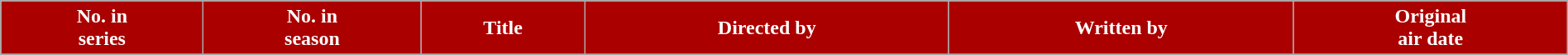<table class="wikitable plainrowheaders" style="width: 100%; margin-right: 0; background: #fff;">
<tr>
<th style="background:#a00; color:#fff;">No. in<br>series</th>
<th style="background:#a00; color:#fff;">No. in<br>season</th>
<th style="background:#a00; color:#fff;">Title</th>
<th style="background:#a00; color:#fff;">Directed by</th>
<th style="background:#a00; color:#fff;">Written by</th>
<th style="background:#a00; color:#fff;">Original<br>air date</th>
</tr>
<tr>
</tr>
</table>
